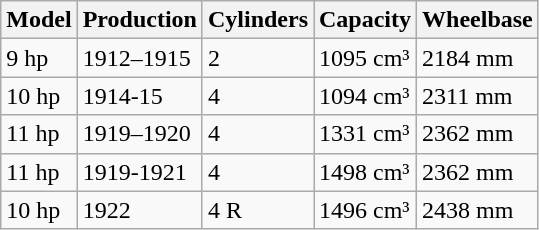<table class="wikitable">
<tr>
<th>Model</th>
<th>Production</th>
<th>Cylinders</th>
<th>Capacity</th>
<th>Wheelbase</th>
</tr>
<tr>
<td>9 hp</td>
<td>1912–1915</td>
<td>2</td>
<td>1095 cm³</td>
<td>2184 mm</td>
</tr>
<tr>
<td>10 hp</td>
<td>1914-15</td>
<td>4</td>
<td>1094 cm³</td>
<td>2311 mm</td>
</tr>
<tr>
<td>11 hp</td>
<td>1919–1920</td>
<td>4</td>
<td>1331 cm³</td>
<td>2362 mm</td>
</tr>
<tr>
<td>11 hp</td>
<td>1919-1921</td>
<td>4</td>
<td>1498 cm³</td>
<td>2362 mm</td>
</tr>
<tr>
<td>10 hp</td>
<td>1922</td>
<td>4 R</td>
<td>1496 cm³</td>
<td>2438 mm</td>
</tr>
</table>
